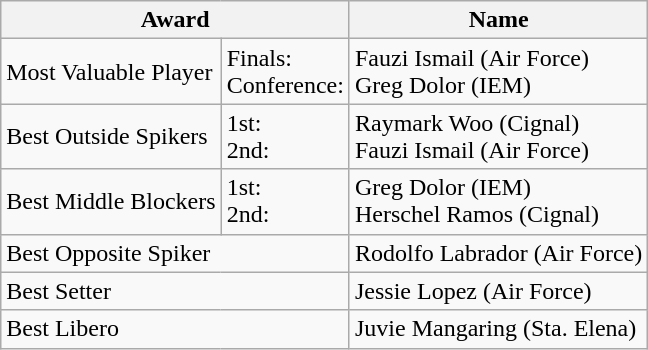<table class="wikitable">
<tr>
<th colspan="2">Award</th>
<th>Name</th>
</tr>
<tr>
<td>Most Valuable Player</td>
<td>Finals:<br>Conference:</td>
<td>Fauzi Ismail (Air Force)<br>Greg Dolor (IEM)</td>
</tr>
<tr>
<td>Best Outside Spikers</td>
<td>1st:<br>2nd:</td>
<td>Raymark Woo (Cignal)<br>Fauzi Ismail (Air Force)</td>
</tr>
<tr>
<td>Best Middle Blockers</td>
<td>1st:<br>2nd:</td>
<td>Greg Dolor (IEM)<br>Herschel Ramos (Cignal)</td>
</tr>
<tr>
<td colspan="2">Best Opposite Spiker</td>
<td>Rodolfo Labrador (Air Force)</td>
</tr>
<tr>
<td colspan="2">Best Setter</td>
<td>Jessie Lopez (Air Force)</td>
</tr>
<tr>
<td colspan="2">Best Libero</td>
<td>Juvie Mangaring (Sta. Elena)</td>
</tr>
</table>
